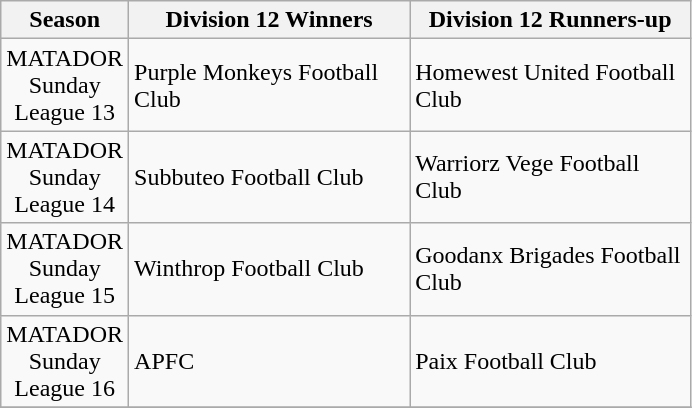<table class="wikitable" style="text-align:center">
<tr>
<th width='25'>Season</th>
<th width='180'>Division 12 Winners</th>
<th width='180'>Division 12 Runners-up</th>
</tr>
<tr>
<td>MATADOR Sunday League 13</td>
<td align='left'>Purple Monkeys Football Club</td>
<td align='left'>Homewest United Football Club</td>
</tr>
<tr>
<td>MATADOR Sunday League 14</td>
<td align='left'>Subbuteo Football Club</td>
<td align='left'>Warriorz Vege Football Club</td>
</tr>
<tr>
<td>MATADOR Sunday League 15</td>
<td align='left'>Winthrop Football Club</td>
<td align='left'>Goodanx Brigades Football Club</td>
</tr>
<tr>
<td>MATADOR Sunday League 16</td>
<td align='left'>APFC</td>
<td align='left'>Paix Football Club</td>
</tr>
<tr>
</tr>
</table>
